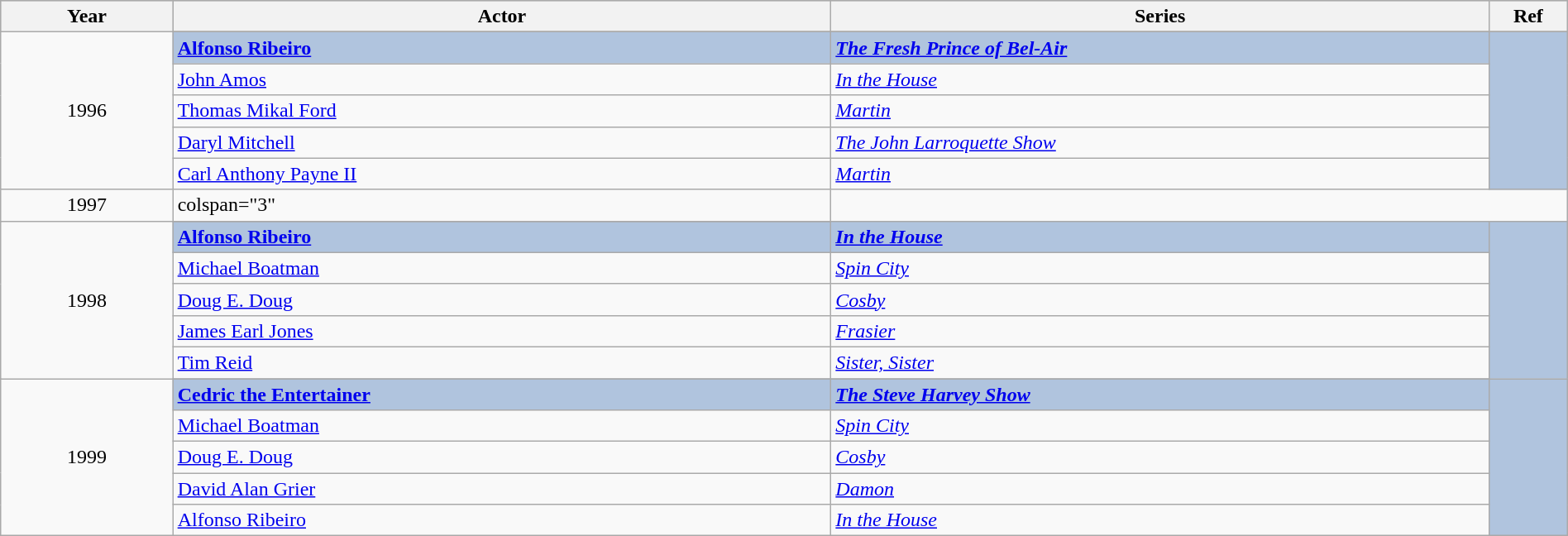<table class="wikitable" style="width:100%;">
<tr style="background:#bebebe;">
<th style="width:11%;">Year</th>
<th style="width:42%;">Actor</th>
<th style="width:42%;">Series</th>
<th style="width:5%;">Ref</th>
</tr>
<tr>
<td rowspan="6" align="center">1996</td>
</tr>
<tr style="background:#B0C4DE">
<td><strong><a href='#'>Alfonso Ribeiro</a></strong></td>
<td><strong><em><a href='#'>The Fresh Prince of Bel-Air</a></em></strong></td>
<td rowspan="5" align="center"></td>
</tr>
<tr>
<td><a href='#'>John Amos</a></td>
<td><em><a href='#'>In the House</a></em></td>
</tr>
<tr>
<td><a href='#'>Thomas Mikal Ford</a></td>
<td><em><a href='#'>Martin</a></em></td>
</tr>
<tr>
<td><a href='#'>Daryl Mitchell</a></td>
<td><em><a href='#'>The John Larroquette Show</a></em></td>
</tr>
<tr>
<td><a href='#'>Carl Anthony Payne II</a></td>
<td><em><a href='#'>Martin</a></em></td>
</tr>
<tr>
<td align="center">1997</td>
<td>colspan="3" </td>
</tr>
<tr>
<td rowspan="6" align="center">1998</td>
</tr>
<tr style="background:#B0C4DE">
<td><strong><a href='#'>Alfonso Ribeiro</a></strong></td>
<td><strong><em><a href='#'>In the House</a></em></strong></td>
<td rowspan="6" align="center"></td>
</tr>
<tr>
<td><a href='#'>Michael Boatman</a></td>
<td><em><a href='#'>Spin City</a></em></td>
</tr>
<tr>
<td><a href='#'>Doug E. Doug</a></td>
<td><em><a href='#'>Cosby</a></em></td>
</tr>
<tr>
<td><a href='#'>James Earl Jones</a></td>
<td><em><a href='#'>Frasier</a></em></td>
</tr>
<tr>
<td><a href='#'>Tim Reid</a></td>
<td><em><a href='#'>Sister, Sister</a></em></td>
</tr>
<tr>
<td rowspan="6" align="center">1999</td>
</tr>
<tr style="background:#B0C4DE">
<td><strong><a href='#'>Cedric the Entertainer</a></strong></td>
<td><strong><em><a href='#'>The Steve Harvey Show</a></em></strong></td>
<td rowspan="6" align="center"></td>
</tr>
<tr>
<td><a href='#'>Michael Boatman</a></td>
<td><em><a href='#'>Spin City</a></em></td>
</tr>
<tr>
<td><a href='#'>Doug E. Doug</a></td>
<td><em><a href='#'>Cosby</a></em></td>
</tr>
<tr>
<td><a href='#'>David Alan Grier</a></td>
<td><em><a href='#'>Damon</a></em></td>
</tr>
<tr>
<td><a href='#'>Alfonso Ribeiro</a></td>
<td><em><a href='#'>In the House</a></em></td>
</tr>
</table>
